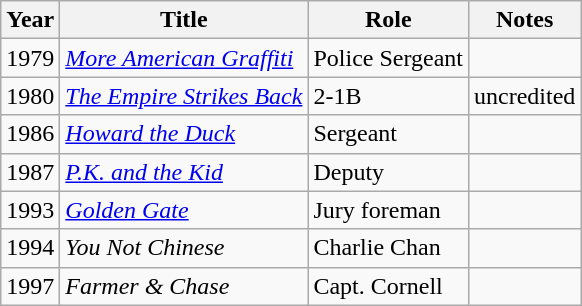<table class="wikitable">
<tr>
<th>Year</th>
<th>Title</th>
<th>Role</th>
<th>Notes</th>
</tr>
<tr>
<td>1979</td>
<td><em><a href='#'>More American Graffiti</a></em></td>
<td>Police Sergeant</td>
<td></td>
</tr>
<tr>
<td>1980</td>
<td><em><a href='#'>The Empire Strikes Back</a></em></td>
<td>2-1B</td>
<td>uncredited</td>
</tr>
<tr>
<td>1986</td>
<td><em><a href='#'>Howard the Duck</a></em></td>
<td>Sergeant</td>
<td></td>
</tr>
<tr>
<td>1987</td>
<td><em><a href='#'>P.K. and the Kid</a></em></td>
<td>Deputy</td>
<td></td>
</tr>
<tr>
<td>1993</td>
<td><em><a href='#'>Golden Gate</a></em></td>
<td>Jury foreman</td>
<td></td>
</tr>
<tr>
<td>1994</td>
<td><em>You Not Chinese</em></td>
<td>Charlie Chan</td>
<td></td>
</tr>
<tr>
<td>1997</td>
<td><em>Farmer & Chase</em></td>
<td>Capt. Cornell</td>
<td></td>
</tr>
</table>
